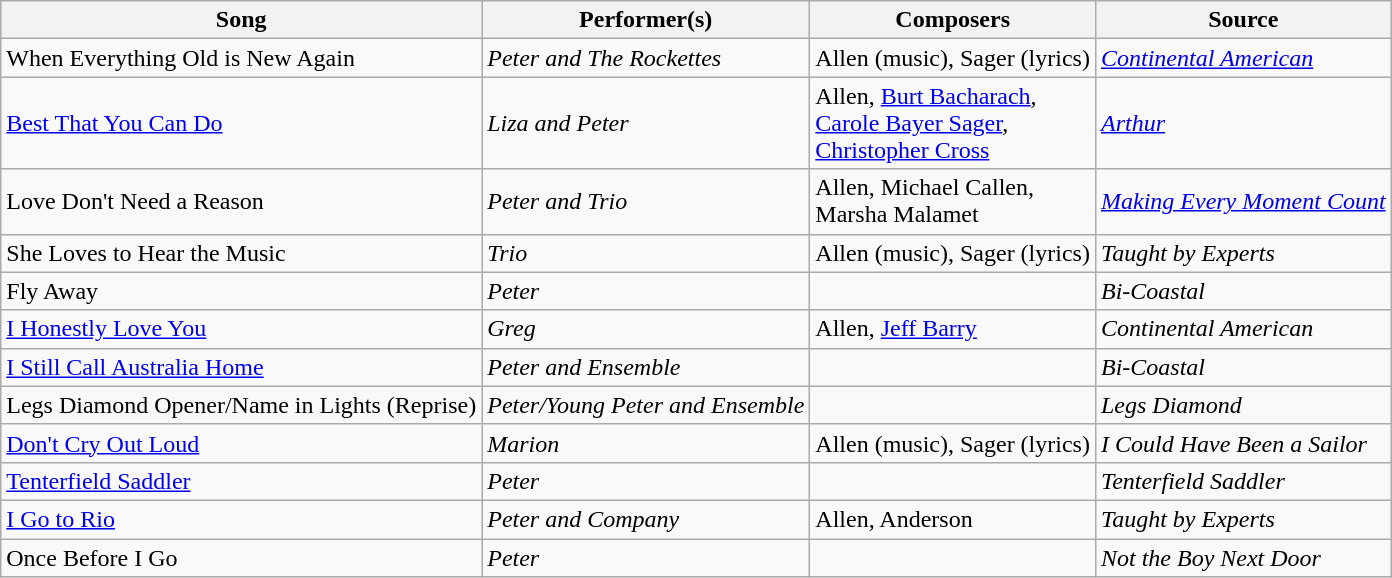<table class="wikitable">
<tr>
<th>Song</th>
<th>Performer(s)</th>
<th>Composers</th>
<th>Source</th>
</tr>
<tr>
<td>When Everything Old is New Again</td>
<td><em>Peter and The Rockettes</em></td>
<td>Allen (music), Sager (lyrics)</td>
<td><em><a href='#'>Continental American</a></em></td>
</tr>
<tr>
<td><a href='#'>Best That You Can Do</a></td>
<td><em>Liza and Peter</em></td>
<td>Allen, <a href='#'>Burt Bacharach</a>,<br><a href='#'>Carole Bayer Sager</a>,<br><a href='#'>Christopher Cross</a></td>
<td><em><a href='#'>Arthur</a></em></td>
</tr>
<tr>
<td>Love Don't Need a Reason</td>
<td><em>Peter and Trio</em></td>
<td>Allen, Michael Callen,<br>Marsha Malamet</td>
<td><em><a href='#'>Making Every Moment Count</a></em></td>
</tr>
<tr>
<td>She Loves to Hear the Music</td>
<td><em>Trio</em></td>
<td>Allen (music), Sager (lyrics)</td>
<td><em>Taught by Experts</em></td>
</tr>
<tr>
<td>Fly Away</td>
<td><em>Peter</em></td>
<td></td>
<td><em>Bi-Coastal</em></td>
</tr>
<tr>
<td><a href='#'>I Honestly Love You</a></td>
<td><em>Greg</em></td>
<td>Allen, <a href='#'>Jeff Barry</a></td>
<td><em>Continental American</em></td>
</tr>
<tr>
<td><a href='#'>I Still Call Australia Home</a></td>
<td><em>Peter and Ensemble</em></td>
<td></td>
<td><em>Bi-Coastal</em></td>
</tr>
<tr>
<td>Legs Diamond Opener/Name in Lights (Reprise)</td>
<td><em>Peter/Young Peter and Ensemble</em></td>
<td></td>
<td><em>Legs Diamond</em></td>
</tr>
<tr>
<td><a href='#'>Don't Cry Out Loud</a></td>
<td><em>Marion</em></td>
<td>Allen (music), Sager (lyrics)</td>
<td><em>I Could Have Been a Sailor</em></td>
</tr>
<tr>
<td><a href='#'>Tenterfield Saddler</a></td>
<td><em>Peter</em></td>
<td></td>
<td><em>Tenterfield Saddler</em></td>
</tr>
<tr>
<td><a href='#'>I Go to Rio</a></td>
<td><em>Peter and Company</em></td>
<td>Allen, Anderson</td>
<td><em>Taught by Experts</em></td>
</tr>
<tr>
<td>Once Before I Go</td>
<td><em>Peter</em></td>
<td></td>
<td><em>Not the Boy Next Door</em></td>
</tr>
</table>
